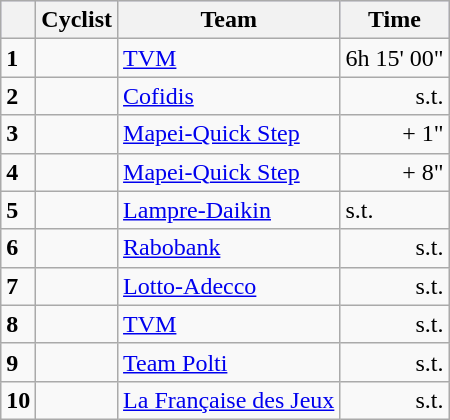<table class="wikitable">
<tr style="background:#ccccff;">
<th></th>
<th>Cyclist</th>
<th>Team</th>
<th>Time</th>
</tr>
<tr>
<td><strong>1</strong></td>
<td></td>
<td><a href='#'>TVM</a></td>
<td align=right>6h 15' 00"</td>
</tr>
<tr>
<td><strong>2</strong></td>
<td></td>
<td><a href='#'>Cofidis</a></td>
<td align=right>s.t.</td>
</tr>
<tr>
<td><strong>3</strong></td>
<td></td>
<td><a href='#'>Mapei-Quick Step</a></td>
<td align=right>+ 1"</td>
</tr>
<tr>
<td><strong>4</strong></td>
<td></td>
<td><a href='#'>Mapei-Quick Step</a></td>
<td align=right>+ 8"</td>
</tr>
<tr>
<td><strong>5</strong></td>
<td></td>
<td><a href='#'>Lampre-Daikin</a></td>
<td>s.t.</td>
</tr>
<tr>
<td><strong>6</strong></td>
<td></td>
<td><a href='#'>Rabobank</a></td>
<td align=right>s.t.</td>
</tr>
<tr>
<td><strong>7</strong></td>
<td></td>
<td><a href='#'>Lotto-Adecco</a></td>
<td align=right>s.t.</td>
</tr>
<tr>
<td><strong>8</strong></td>
<td></td>
<td><a href='#'>TVM</a></td>
<td align=right>s.t.</td>
</tr>
<tr>
<td><strong>9</strong></td>
<td></td>
<td><a href='#'>Team Polti</a></td>
<td align=right>s.t.</td>
</tr>
<tr>
<td><strong>10</strong></td>
<td></td>
<td><a href='#'>La Française des Jeux</a></td>
<td align=right>s.t.</td>
</tr>
</table>
